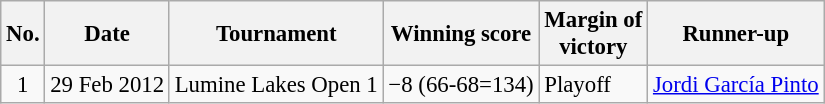<table class="wikitable" style="font-size:95%;">
<tr>
<th>No.</th>
<th>Date</th>
<th>Tournament</th>
<th>Winning score</th>
<th>Margin of<br>victory</th>
<th>Runner-up</th>
</tr>
<tr>
<td align=center>1</td>
<td align=right>29 Feb 2012</td>
<td>Lumine Lakes Open 1</td>
<td>−8 (66-68=134)</td>
<td>Playoff</td>
<td> <a href='#'>Jordi García Pinto</a></td>
</tr>
</table>
